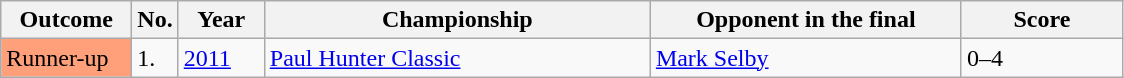<table class="sortable wikitable">
<tr>
<th width="80">Outcome</th>
<th width="20">No.</th>
<th width="50">Year</th>
<th width="250">Championship</th>
<th width="200">Opponent in the final</th>
<th width="100">Score</th>
</tr>
<tr>
<td style="background:#ffa07a;">Runner-up</td>
<td>1.</td>
<td><a href='#'>2011</a></td>
<td><a href='#'>Paul Hunter Classic</a></td>
<td> <a href='#'>Mark Selby</a></td>
<td>0–4</td>
</tr>
</table>
